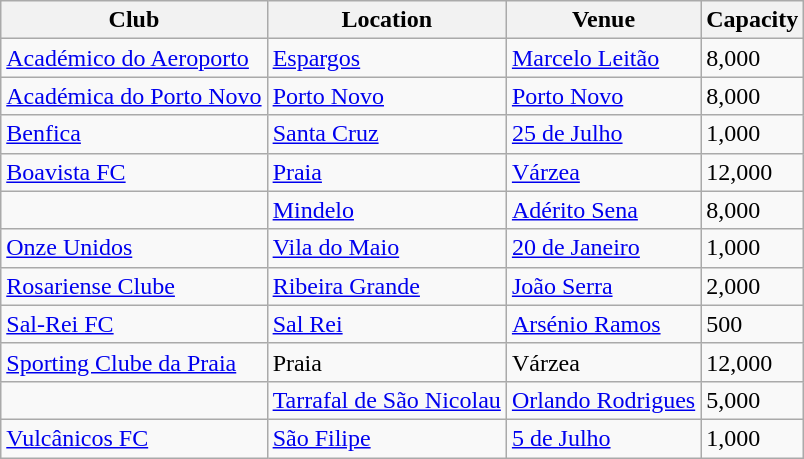<table class="wikitable sortable">
<tr>
<th>Club</th>
<th>Location</th>
<th>Venue</th>
<th>Capacity</th>
</tr>
<tr>
<td><a href='#'>Académico do Aeroporto</a></td>
<td><a href='#'>Espargos</a></td>
<td><a href='#'>Marcelo Leitão</a></td>
<td>8,000</td>
</tr>
<tr>
<td><a href='#'>Académica do Porto Novo</a></td>
<td><a href='#'>Porto Novo</a></td>
<td><a href='#'>Porto Novo</a></td>
<td>8,000</td>
</tr>
<tr>
<td><a href='#'>Benfica</a></td>
<td><a href='#'>Santa Cruz</a></td>
<td><a href='#'>25 de Julho</a></td>
<td>1,000</td>
</tr>
<tr>
<td><a href='#'>Boavista FC</a></td>
<td><a href='#'>Praia</a></td>
<td><a href='#'>Várzea</a></td>
<td>12,000</td>
</tr>
<tr>
<td></td>
<td><a href='#'>Mindelo</a></td>
<td><a href='#'>Adérito Sena</a></td>
<td>8,000</td>
</tr>
<tr>
<td><a href='#'>Onze Unidos</a></td>
<td><a href='#'>Vila do Maio</a></td>
<td><a href='#'>20 de Janeiro</a></td>
<td>1,000</td>
</tr>
<tr>
<td><a href='#'>Rosariense Clube</a></td>
<td><a href='#'>Ribeira Grande</a></td>
<td><a href='#'>João Serra</a></td>
<td>2,000</td>
</tr>
<tr>
<td><a href='#'>Sal-Rei FC</a></td>
<td><a href='#'>Sal Rei</a></td>
<td><a href='#'>Arsénio Ramos</a></td>
<td>500</td>
</tr>
<tr>
<td><a href='#'>Sporting Clube da Praia</a></td>
<td>Praia</td>
<td>Várzea</td>
<td>12,000</td>
</tr>
<tr>
<td></td>
<td><a href='#'>Tarrafal de São Nicolau</a></td>
<td><a href='#'>Orlando Rodrigues</a></td>
<td>5,000</td>
</tr>
<tr>
<td><a href='#'>Vulcânicos FC</a></td>
<td><a href='#'>São Filipe</a></td>
<td><a href='#'>5 de Julho</a></td>
<td>1,000</td>
</tr>
</table>
